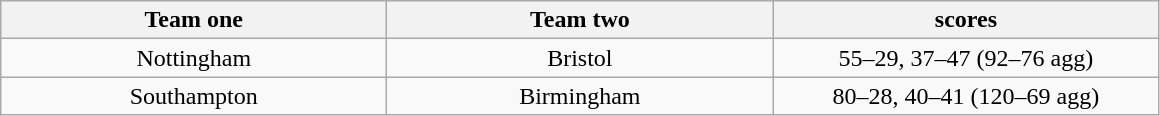<table class="wikitable" style="text-align: center">
<tr>
<th width=250>Team one</th>
<th width=250>Team two</th>
<th width=250>scores</th>
</tr>
<tr>
<td>Nottingham</td>
<td>Bristol</td>
<td>55–29, 37–47 (92–76 agg)</td>
</tr>
<tr>
<td>Southampton</td>
<td>Birmingham</td>
<td>80–28, 40–41 (120–69 agg)</td>
</tr>
</table>
